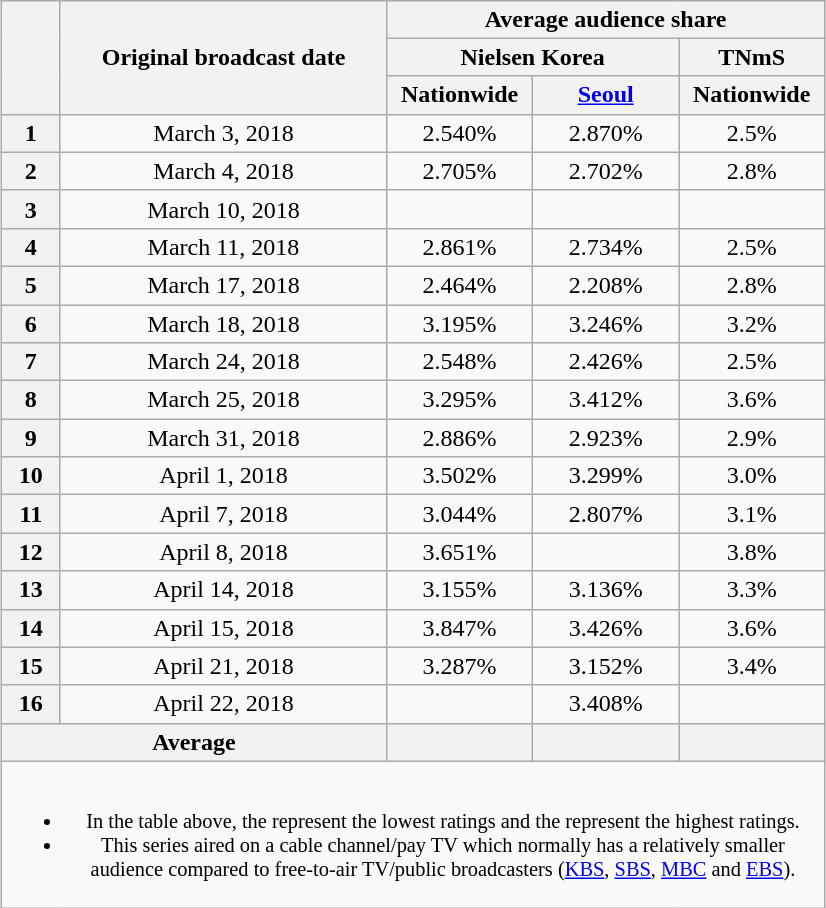<table class="wikitable" style="text-align:center;max-width:550px; margin-left: auto; margin-right: auto; border: none;">
<tr>
</tr>
<tr>
<th rowspan="3"></th>
<th rowspan="3">Original broadcast date</th>
<th colspan="3">Average audience share</th>
</tr>
<tr>
<th colspan="2">Nielsen Korea</th>
<th>TNmS</th>
</tr>
<tr>
<th width="90">Nationwide</th>
<th width="90"><a href='#'>Seoul</a></th>
<th width="90">Nationwide</th>
</tr>
<tr>
<th>1</th>
<td>March 3, 2018</td>
<td>2.540%</td>
<td>2.870%</td>
<td>2.5%</td>
</tr>
<tr>
<th>2</th>
<td>March 4, 2018</td>
<td>2.705%</td>
<td>2.702%</td>
<td>2.8%</td>
</tr>
<tr>
<th>3</th>
<td>March 10, 2018</td>
<td></td>
<td></td>
<td></td>
</tr>
<tr>
<th>4</th>
<td>March 11, 2018</td>
<td>2.861%</td>
<td>2.734%</td>
<td>2.5%</td>
</tr>
<tr>
<th>5</th>
<td>March 17, 2018</td>
<td>2.464%</td>
<td>2.208%</td>
<td>2.8%</td>
</tr>
<tr>
<th>6</th>
<td>March 18, 2018</td>
<td>3.195%</td>
<td>3.246%</td>
<td>3.2%</td>
</tr>
<tr>
<th>7</th>
<td>March 24, 2018</td>
<td>2.548%</td>
<td>2.426%</td>
<td>2.5%</td>
</tr>
<tr>
<th>8</th>
<td>March 25, 2018</td>
<td>3.295%</td>
<td>3.412%</td>
<td>3.6%</td>
</tr>
<tr>
<th>9</th>
<td>March 31, 2018</td>
<td>2.886%</td>
<td>2.923%</td>
<td>2.9%</td>
</tr>
<tr>
<th>10</th>
<td>April 1, 2018</td>
<td>3.502%</td>
<td>3.299%</td>
<td>3.0%</td>
</tr>
<tr>
<th>11</th>
<td>April 7, 2018</td>
<td>3.044%</td>
<td>2.807%</td>
<td>3.1%</td>
</tr>
<tr>
<th>12</th>
<td>April 8, 2018</td>
<td>3.651%</td>
<td></td>
<td>3.8%</td>
</tr>
<tr>
<th>13</th>
<td>April 14, 2018</td>
<td>3.155%</td>
<td>3.136%</td>
<td>3.3%</td>
</tr>
<tr>
<th>14</th>
<td>April 15, 2018</td>
<td>3.847%</td>
<td>3.426%</td>
<td>3.6%</td>
</tr>
<tr>
<th>15</th>
<td>April 21, 2018</td>
<td>3.287%</td>
<td>3.152%</td>
<td>3.4%</td>
</tr>
<tr>
<th>16</th>
<td>April 22, 2018</td>
<td></td>
<td>3.408%</td>
<td></td>
</tr>
<tr>
<th colspan="2">Average</th>
<th></th>
<th></th>
<th></th>
</tr>
<tr>
<td colspan="5" style="font-size:85%"><br><ul><li>In the table above, the <strong></strong> represent the lowest ratings and the <strong></strong> represent the highest ratings.</li><li>This series aired on a cable channel/pay TV which normally has a relatively smaller audience compared to free-to-air TV/public broadcasters (<a href='#'>KBS</a>, <a href='#'>SBS</a>, <a href='#'>MBC</a> and <a href='#'>EBS</a>).</li></ul></td>
</tr>
</table>
